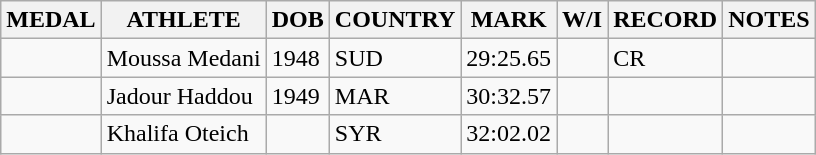<table class="wikitable">
<tr>
<th>MEDAL</th>
<th>ATHLETE</th>
<th>DOB</th>
<th>COUNTRY</th>
<th>MARK</th>
<th>W/I</th>
<th>RECORD</th>
<th>NOTES</th>
</tr>
<tr>
<td></td>
<td>Moussa Medani</td>
<td>1948</td>
<td>SUD</td>
<td>29:25.65</td>
<td></td>
<td>CR</td>
<td></td>
</tr>
<tr>
<td></td>
<td>Jadour Haddou</td>
<td>1949</td>
<td>MAR</td>
<td>30:32.57</td>
<td></td>
<td></td>
<td></td>
</tr>
<tr>
<td></td>
<td>Khalifa Oteich</td>
<td></td>
<td>SYR</td>
<td>32:02.02</td>
<td></td>
<td></td>
<td></td>
</tr>
</table>
